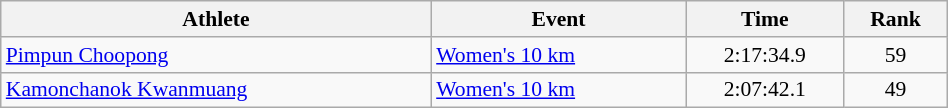<table class="wikitable" style="text-align:center; font-size:90%; width:50%;">
<tr>
<th>Athlete</th>
<th>Event</th>
<th>Time</th>
<th>Rank</th>
</tr>
<tr>
<td align=left><a href='#'>Pimpun Choopong</a></td>
<td align=left><a href='#'>Women's 10 km</a></td>
<td>2:17:34.9</td>
<td>59</td>
</tr>
<tr>
<td align=left><a href='#'>Kamonchanok Kwanmuang</a></td>
<td align=left><a href='#'>Women's 10 km</a></td>
<td>2:07:42.1</td>
<td>49</td>
</tr>
</table>
